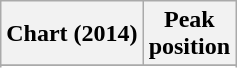<table class="wikitable sortable plainrowheaders">
<tr>
<th>Chart (2014)</th>
<th>Peak<br>position</th>
</tr>
<tr>
</tr>
<tr>
</tr>
<tr>
</tr>
<tr>
</tr>
</table>
